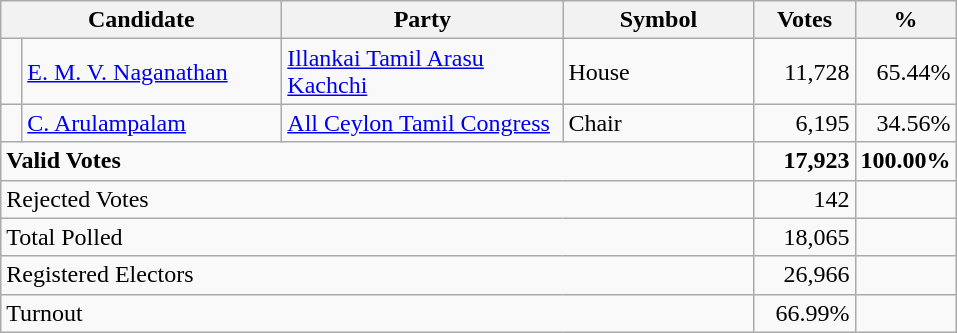<table class="wikitable" border="1" style="text-align:right;">
<tr>
<th align=left colspan=2 width="180">Candidate</th>
<th align=left width="180">Party</th>
<th align=left width="120">Symbol</th>
<th align=left width="60">Votes</th>
<th align=left width="60">%</th>
</tr>
<tr>
<td bgcolor=> </td>
<td align=left><a href='#'>E. M. V. Naganathan</a></td>
<td align=left><a href='#'>Illankai Tamil Arasu Kachchi</a></td>
<td align=left>House</td>
<td>11,728</td>
<td>65.44%</td>
</tr>
<tr>
<td bgcolor=> </td>
<td align=left><a href='#'>C. Arulampalam</a></td>
<td align=left><a href='#'>All Ceylon Tamil Congress</a></td>
<td align=left>Chair</td>
<td>6,195</td>
<td>34.56%</td>
</tr>
<tr>
<td align=left colspan=4><strong>Valid Votes</strong></td>
<td><strong>17,923</strong></td>
<td><strong>100.00%</strong></td>
</tr>
<tr>
<td align=left colspan=4>Rejected Votes</td>
<td>142</td>
<td></td>
</tr>
<tr>
<td align=left colspan=4>Total Polled</td>
<td>18,065</td>
<td></td>
</tr>
<tr>
<td align=left colspan=4>Registered Electors</td>
<td>26,966</td>
<td></td>
</tr>
<tr>
<td align=left colspan=4>Turnout</td>
<td>66.99%</td>
</tr>
</table>
